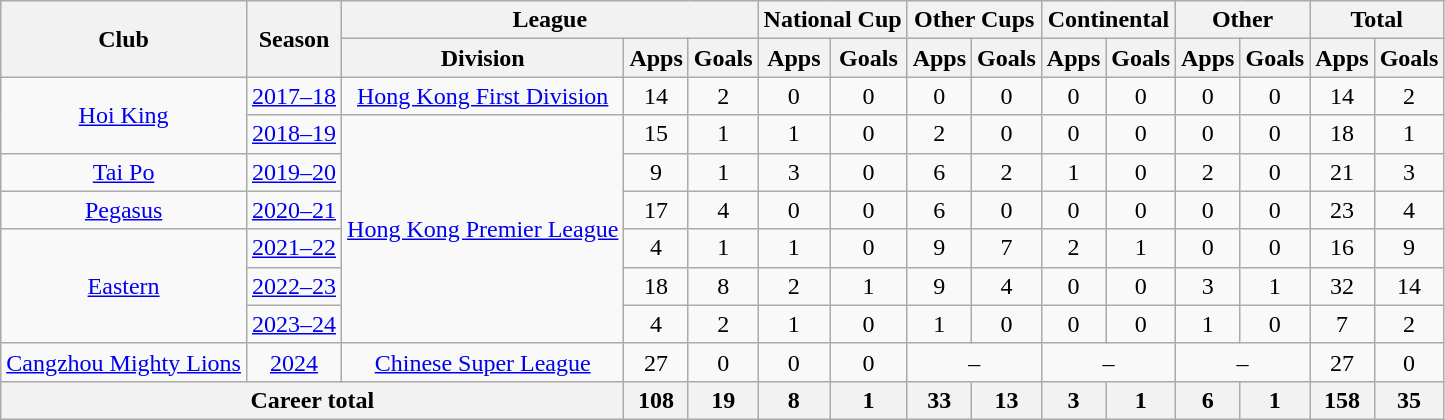<table class="wikitable" style="text-align: center">
<tr>
<th rowspan="2">Club</th>
<th rowspan="2">Season</th>
<th colspan="3">League</th>
<th colspan="2">National Cup</th>
<th colspan="2">Other Cups</th>
<th colspan="2">Continental</th>
<th colspan="2">Other</th>
<th colspan="2">Total</th>
</tr>
<tr>
<th>Division</th>
<th>Apps</th>
<th>Goals</th>
<th>Apps</th>
<th>Goals</th>
<th>Apps</th>
<th>Goals</th>
<th>Apps</th>
<th>Goals</th>
<th>Apps</th>
<th>Goals</th>
<th>Apps</th>
<th>Goals</th>
</tr>
<tr>
<td rowspan="2"><a href='#'>Hoi King</a></td>
<td><a href='#'>2017–18</a></td>
<td><a href='#'>Hong Kong First Division</a></td>
<td>14</td>
<td>2</td>
<td>0</td>
<td>0</td>
<td>0</td>
<td>0</td>
<td>0</td>
<td>0</td>
<td>0</td>
<td>0</td>
<td>14</td>
<td>2</td>
</tr>
<tr>
<td><a href='#'>2018–19</a></td>
<td rowspan="6"><a href='#'>Hong Kong Premier League</a></td>
<td>15</td>
<td>1</td>
<td>1</td>
<td>0</td>
<td>2</td>
<td>0</td>
<td>0</td>
<td>0</td>
<td>0</td>
<td>0</td>
<td>18</td>
<td>1</td>
</tr>
<tr>
<td><a href='#'>Tai Po</a></td>
<td><a href='#'>2019–20</a></td>
<td>9</td>
<td>1</td>
<td>3</td>
<td>0</td>
<td>6</td>
<td>2</td>
<td>1</td>
<td>0</td>
<td>2</td>
<td>0</td>
<td>21</td>
<td>3</td>
</tr>
<tr>
<td><a href='#'>Pegasus</a></td>
<td><a href='#'>2020–21</a></td>
<td>17</td>
<td>4</td>
<td>0</td>
<td>0</td>
<td>6</td>
<td>0</td>
<td>0</td>
<td>0</td>
<td>0</td>
<td>0</td>
<td>23</td>
<td>4</td>
</tr>
<tr>
<td rowspan="3"><a href='#'>Eastern</a></td>
<td><a href='#'>2021–22</a></td>
<td>4</td>
<td>1</td>
<td>1</td>
<td>0</td>
<td>9</td>
<td>7</td>
<td>2</td>
<td>1</td>
<td>0</td>
<td>0</td>
<td>16</td>
<td>9</td>
</tr>
<tr>
<td><a href='#'>2022–23</a></td>
<td>18</td>
<td>8</td>
<td>2</td>
<td>1</td>
<td>9</td>
<td>4</td>
<td>0</td>
<td>0</td>
<td>3</td>
<td>1</td>
<td>32</td>
<td>14</td>
</tr>
<tr>
<td><a href='#'>2023–24</a></td>
<td>4</td>
<td>2</td>
<td>1</td>
<td>0</td>
<td>1</td>
<td>0</td>
<td>0</td>
<td>0</td>
<td>1</td>
<td>0</td>
<td>7</td>
<td>2</td>
</tr>
<tr>
<td><a href='#'>Cangzhou Mighty Lions</a></td>
<td><a href='#'>2024</a></td>
<td><a href='#'>Chinese Super League</a></td>
<td>27</td>
<td>0</td>
<td>0</td>
<td>0</td>
<td colspan="2">–</td>
<td colspan="2">–</td>
<td colspan="2">–</td>
<td>27</td>
<td>0</td>
</tr>
<tr>
<th colspan=3>Career total</th>
<th>108</th>
<th>19</th>
<th>8</th>
<th>1</th>
<th>33</th>
<th>13</th>
<th>3</th>
<th>1</th>
<th>6</th>
<th>1</th>
<th>158</th>
<th>35</th>
</tr>
</table>
